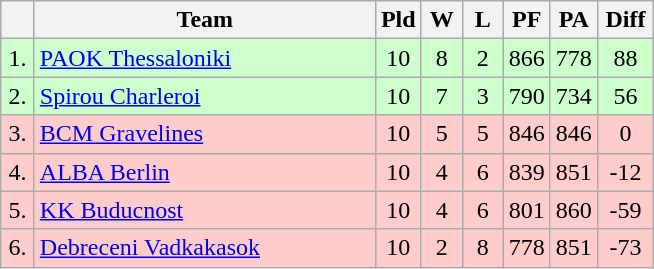<table class=wikitable style="text-align:center">
<tr>
<th width=15></th>
<th width=220>Team</th>
<th width=20>Pld</th>
<th width=20>W</th>
<th width=20>L</th>
<th width=20>PF</th>
<th width=20>PA</th>
<th width=30>Diff</th>
</tr>
<tr style="background: #ccffcc;">
<td>1.</td>
<td align=left> <a href='#'>PAOK Thessaloniki</a></td>
<td>10</td>
<td>8</td>
<td>2</td>
<td>866</td>
<td>778</td>
<td>88</td>
</tr>
<tr style="background: #ccffcc;">
<td>2.</td>
<td align=left> <a href='#'>Spirou Charleroi</a></td>
<td>10</td>
<td>7</td>
<td>3</td>
<td>790</td>
<td>734</td>
<td>56</td>
</tr>
<tr style="background: #ffcccc;">
<td>3.</td>
<td align=left> <a href='#'>BCM Gravelines</a></td>
<td>10</td>
<td>5</td>
<td>5</td>
<td>846</td>
<td>846</td>
<td>0</td>
</tr>
<tr style="background: #ffcccc;">
<td>4.</td>
<td align=left> <a href='#'>ALBA Berlin</a></td>
<td>10</td>
<td>4</td>
<td>6</td>
<td>839</td>
<td>851</td>
<td>-12</td>
</tr>
<tr style="background: #ffcccc;">
<td>5.</td>
<td align=left> <a href='#'>KK Buducnost</a></td>
<td>10</td>
<td>4</td>
<td>6</td>
<td>801</td>
<td>860</td>
<td>-59</td>
</tr>
<tr style="background: #ffcccc;">
<td>6.</td>
<td align=left> <a href='#'>Debreceni Vadkakasok</a></td>
<td>10</td>
<td>2</td>
<td>8</td>
<td>778</td>
<td>851</td>
<td>-73</td>
</tr>
</table>
